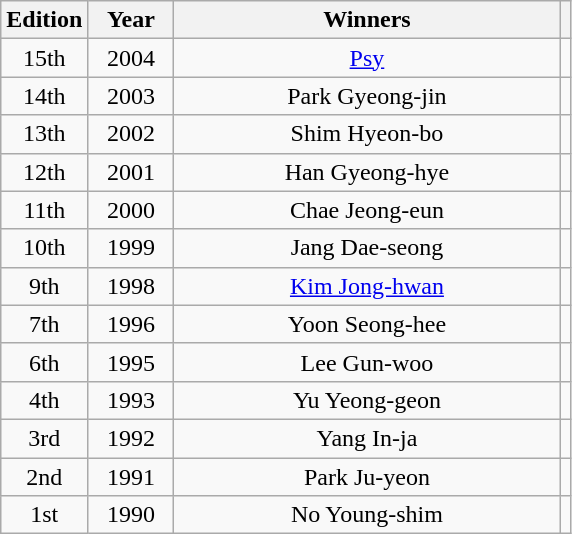<table class="wikitable" style="text-align: center">
<tr>
<th width="50">Edition</th>
<th width="50">Year</th>
<th width="250">Winners</th>
<th></th>
</tr>
<tr>
<td>15th</td>
<td>2004</td>
<td><a href='#'>Psy</a></td>
<td></td>
</tr>
<tr>
<td>14th</td>
<td>2003</td>
<td>Park Gyeong-jin</td>
<td></td>
</tr>
<tr>
<td>13th</td>
<td>2002</td>
<td>Shim Hyeon-bo</td>
<td></td>
</tr>
<tr>
<td>12th</td>
<td>2001</td>
<td>Han Gyeong-hye</td>
<td></td>
</tr>
<tr>
<td>11th</td>
<td>2000</td>
<td>Chae Jeong-eun</td>
<td></td>
</tr>
<tr>
<td>10th</td>
<td>1999</td>
<td>Jang Dae-seong</td>
<td></td>
</tr>
<tr>
<td>9th</td>
<td>1998</td>
<td><a href='#'>Kim Jong-hwan</a></td>
<td></td>
</tr>
<tr>
<td>7th</td>
<td>1996</td>
<td>Yoon Seong-hee</td>
<td></td>
</tr>
<tr>
<td>6th</td>
<td>1995</td>
<td>Lee Gun-woo</td>
<td></td>
</tr>
<tr>
<td>4th</td>
<td>1993</td>
<td>Yu Yeong-geon</td>
<td></td>
</tr>
<tr>
<td>3rd</td>
<td>1992</td>
<td>Yang In-ja</td>
<td></td>
</tr>
<tr>
<td>2nd</td>
<td>1991</td>
<td>Park Ju-yeon</td>
<td></td>
</tr>
<tr>
<td>1st</td>
<td>1990</td>
<td>No Young-shim</td>
<td></td>
</tr>
</table>
